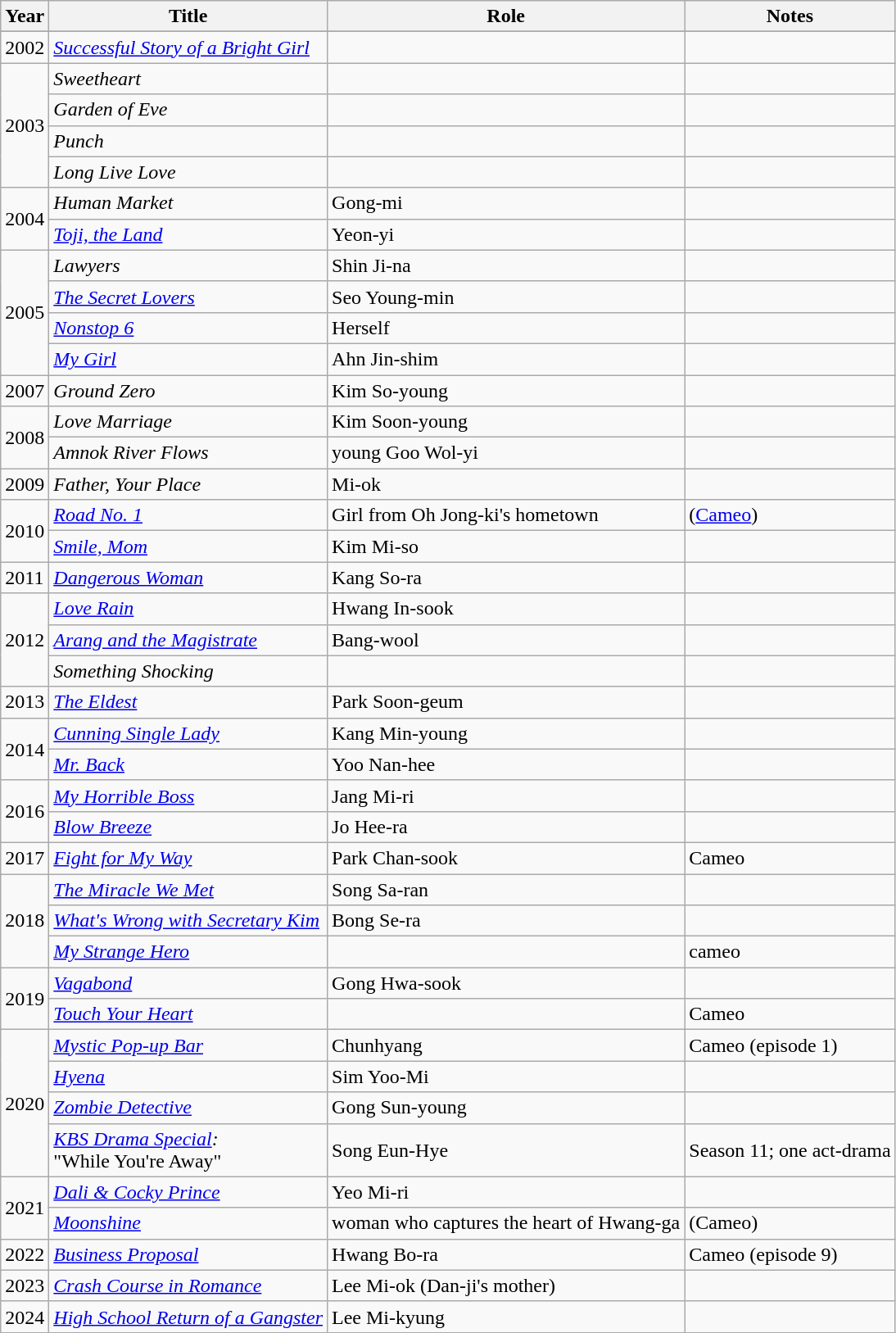<table class="wikitable sortable">
<tr>
<th>Year</th>
<th>Title</th>
<th>Role</th>
<th>Notes</th>
</tr>
<tr>
</tr>
<tr>
<td>2002</td>
<td><em><a href='#'>Successful Story of a Bright Girl</a></em></td>
<td></td>
<td></td>
</tr>
<tr>
<td rowspan=4>2003</td>
<td><em>Sweetheart</em></td>
<td></td>
<td></td>
</tr>
<tr>
<td><em>Garden of Eve</em></td>
<td></td>
<td></td>
</tr>
<tr>
<td><em>Punch</em></td>
<td></td>
<td></td>
</tr>
<tr>
<td><em>Long Live Love</em></td>
<td></td>
<td></td>
</tr>
<tr>
<td rowspan=2>2004</td>
<td><em>Human Market</em></td>
<td>Gong-mi</td>
<td></td>
</tr>
<tr>
<td><em><a href='#'>Toji, the Land</a></em></td>
<td>Yeon-yi</td>
<td></td>
</tr>
<tr>
<td rowspan=4>2005</td>
<td><em>Lawyers</em></td>
<td>Shin Ji-na</td>
<td></td>
</tr>
<tr>
<td><em><a href='#'>The Secret Lovers</a></em></td>
<td>Seo Young-min</td>
<td></td>
</tr>
<tr>
<td><em><a href='#'>Nonstop 6</a></em></td>
<td>Herself</td>
<td></td>
</tr>
<tr>
<td><em><a href='#'>My Girl</a></em></td>
<td>Ahn Jin-shim</td>
<td></td>
</tr>
<tr>
<td>2007</td>
<td><em>Ground Zero</em></td>
<td>Kim So-young</td>
<td></td>
</tr>
<tr>
<td rowspan=2>2008</td>
<td><em>Love Marriage</em></td>
<td>Kim Soon-young</td>
<td></td>
</tr>
<tr>
<td><em>Amnok River Flows</em></td>
<td>young Goo Wol-yi</td>
<td></td>
</tr>
<tr>
<td>2009</td>
<td><em>Father, Your Place</em></td>
<td>Mi-ok</td>
<td></td>
</tr>
<tr>
<td rowspan=2>2010</td>
<td><em><a href='#'>Road No. 1</a></em></td>
<td>Girl from Oh Jong-ki's hometown</td>
<td>(<a href='#'>Cameo</a>)</td>
</tr>
<tr>
<td><em><a href='#'>Smile, Mom</a></em></td>
<td>Kim Mi-so</td>
<td></td>
</tr>
<tr>
<td>2011</td>
<td><em><a href='#'>Dangerous Woman</a></em></td>
<td>Kang So-ra</td>
<td></td>
</tr>
<tr>
<td rowspan=3>2012</td>
<td><em><a href='#'>Love Rain</a></em></td>
<td>Hwang In-sook</td>
<td></td>
</tr>
<tr>
<td><em><a href='#'>Arang and the Magistrate</a></em></td>
<td>Bang-wool</td>
<td></td>
</tr>
<tr>
<td><em>Something Shocking</em></td>
<td></td>
<td> </td>
</tr>
<tr>
<td>2013</td>
<td><em><a href='#'>The Eldest</a></em></td>
<td>Park Soon-geum</td>
<td></td>
</tr>
<tr>
<td rowspan=2>2014</td>
<td><em><a href='#'>Cunning Single Lady</a></em></td>
<td>Kang Min-young</td>
<td></td>
</tr>
<tr>
<td><em><a href='#'>Mr. Back</a></em></td>
<td>Yoo Nan-hee</td>
<td></td>
</tr>
<tr>
<td rowspan=2>2016</td>
<td><em><a href='#'>My Horrible Boss</a></em></td>
<td>Jang Mi-ri</td>
<td></td>
</tr>
<tr>
<td><em><a href='#'>Blow Breeze</a></em></td>
<td>Jo Hee-ra</td>
<td></td>
</tr>
<tr>
<td>2017</td>
<td><em><a href='#'>Fight for My Way</a></em></td>
<td>Park Chan-sook</td>
<td>Cameo</td>
</tr>
<tr>
<td rowspan=3>2018</td>
<td><em><a href='#'>The Miracle We Met</a></em></td>
<td>Song Sa-ran</td>
<td></td>
</tr>
<tr>
<td><em><a href='#'>What's Wrong with Secretary Kim</a></em></td>
<td>Bong Se-ra</td>
<td></td>
</tr>
<tr>
<td><em><a href='#'>My Strange Hero</a></em></td>
<td></td>
<td>cameo</td>
</tr>
<tr>
<td rowspan=2>2019</td>
<td><em><a href='#'>Vagabond</a></em></td>
<td>Gong Hwa-sook</td>
<td></td>
</tr>
<tr>
<td><em><a href='#'>Touch Your Heart</a></em></td>
<td></td>
<td>Cameo</td>
</tr>
<tr>
<td rowspan=4>2020</td>
<td><em><a href='#'>Mystic Pop-up Bar</a></em></td>
<td>Chunhyang</td>
<td>Cameo (episode 1)</td>
</tr>
<tr>
<td><em><a href='#'>Hyena</a></em></td>
<td>Sim Yoo-Mi</td>
<td></td>
</tr>
<tr>
<td><em><a href='#'>Zombie Detective</a></em></td>
<td>Gong Sun-young</td>
<td></td>
</tr>
<tr>
<td><em><a href='#'>KBS Drama Special</a>:</em><br>"While You're Away"</td>
<td>Song Eun-Hye</td>
<td>Season 11; one act-drama</td>
</tr>
<tr>
<td rowspan=2>2021</td>
<td><em><a href='#'>Dali & Cocky Prince</a></em></td>
<td>Yeo Mi-ri</td>
<td></td>
</tr>
<tr>
<td><em><a href='#'>Moonshine</a></em></td>
<td>woman who captures the heart of Hwang-ga</td>
<td>(Cameo)</td>
</tr>
<tr>
<td>2022</td>
<td><em><a href='#'>Business Proposal</a></em></td>
<td>Hwang Bo-ra</td>
<td>Cameo (episode 9)</td>
</tr>
<tr>
<td>2023</td>
<td><em><a href='#'>Crash Course in Romance</a></em></td>
<td>Lee Mi-ok (Dan-ji's mother)</td>
<td></td>
</tr>
<tr>
<td>2024</td>
<td><em><a href='#'>High School Return of a Gangster</a></em></td>
<td>Lee Mi-kyung</td>
<td></td>
</tr>
</table>
